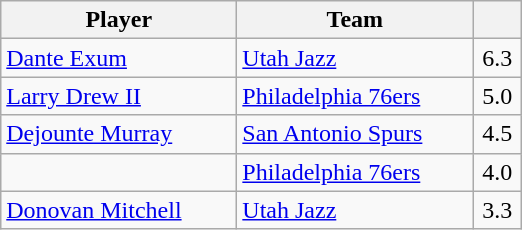<table class="wikitable" style="text-align:left">
<tr>
<th width="150px">Player</th>
<th width="150px">Team</th>
<th width="25px"></th>
</tr>
<tr>
<td><a href='#'>Dante Exum</a></td>
<td><a href='#'>Utah Jazz</a></td>
<td align="center">6.3</td>
</tr>
<tr>
<td><a href='#'>Larry Drew II</a></td>
<td><a href='#'>Philadelphia 76ers</a></td>
<td align="center">5.0</td>
</tr>
<tr>
<td><a href='#'>Dejounte Murray</a></td>
<td><a href='#'>San Antonio Spurs</a></td>
<td align="center">4.5</td>
</tr>
<tr>
<td></td>
<td><a href='#'>Philadelphia 76ers</a></td>
<td align="center">4.0</td>
</tr>
<tr>
<td><a href='#'>Donovan Mitchell</a></td>
<td><a href='#'>Utah Jazz</a></td>
<td align="center">3.3</td>
</tr>
</table>
